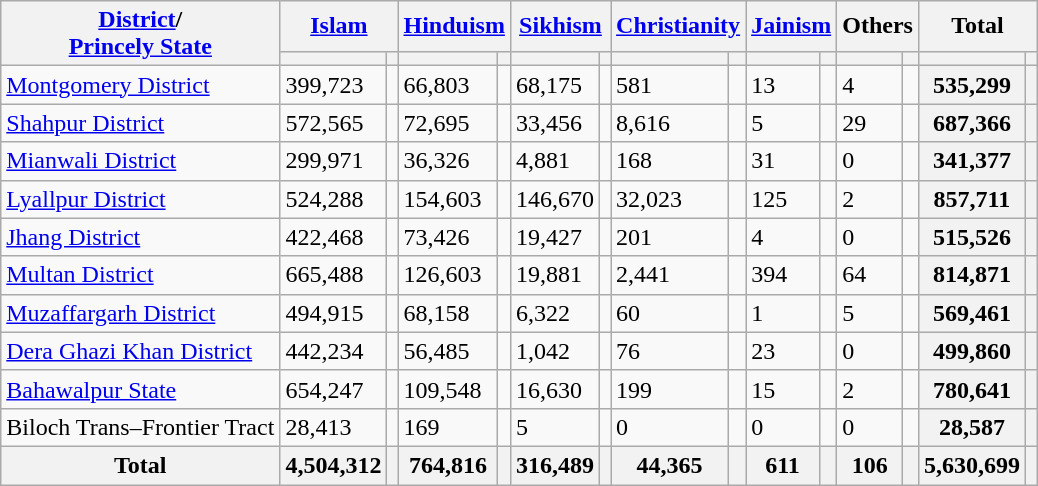<table class="wikitable sortable">
<tr>
<th rowspan="2"><a href='#'>District</a>/<br><a href='#'>Princely State</a></th>
<th colspan="2"><a href='#'>Islam</a> </th>
<th colspan="2"><a href='#'>Hinduism</a> </th>
<th colspan="2"><a href='#'>Sikhism</a> </th>
<th colspan="2"><a href='#'>Christianity</a> </th>
<th colspan="2"><a href='#'>Jainism</a> </th>
<th colspan="2">Others</th>
<th colspan="2">Total</th>
</tr>
<tr>
<th><a href='#'></a></th>
<th></th>
<th></th>
<th></th>
<th></th>
<th></th>
<th></th>
<th></th>
<th></th>
<th></th>
<th></th>
<th></th>
<th></th>
<th></th>
</tr>
<tr>
<td><a href='#'>Montgomery District</a></td>
<td>399,723</td>
<td></td>
<td>66,803</td>
<td></td>
<td>68,175</td>
<td></td>
<td>581</td>
<td></td>
<td>13</td>
<td></td>
<td>4</td>
<td></td>
<th>535,299</th>
<th></th>
</tr>
<tr>
<td><a href='#'>Shahpur District</a></td>
<td>572,565</td>
<td></td>
<td>72,695</td>
<td></td>
<td>33,456</td>
<td></td>
<td>8,616</td>
<td></td>
<td>5</td>
<td></td>
<td>29</td>
<td></td>
<th>687,366</th>
<th></th>
</tr>
<tr>
<td><a href='#'>Mianwali District</a></td>
<td>299,971</td>
<td></td>
<td>36,326</td>
<td></td>
<td>4,881</td>
<td></td>
<td>168</td>
<td></td>
<td>31</td>
<td></td>
<td>0</td>
<td></td>
<th>341,377</th>
<th></th>
</tr>
<tr>
<td><a href='#'>Lyallpur District</a></td>
<td>524,288</td>
<td></td>
<td>154,603</td>
<td></td>
<td>146,670</td>
<td></td>
<td>32,023</td>
<td></td>
<td>125</td>
<td></td>
<td>2</td>
<td></td>
<th>857,711</th>
<th></th>
</tr>
<tr>
<td><a href='#'>Jhang District</a></td>
<td>422,468</td>
<td></td>
<td>73,426</td>
<td></td>
<td>19,427</td>
<td></td>
<td>201</td>
<td></td>
<td>4</td>
<td></td>
<td>0</td>
<td></td>
<th>515,526</th>
<th></th>
</tr>
<tr>
<td><a href='#'>Multan District</a></td>
<td>665,488</td>
<td></td>
<td>126,603</td>
<td></td>
<td>19,881</td>
<td></td>
<td>2,441</td>
<td></td>
<td>394</td>
<td></td>
<td>64</td>
<td></td>
<th>814,871</th>
<th></th>
</tr>
<tr>
<td><a href='#'>Muzaffargarh District</a></td>
<td>494,915</td>
<td></td>
<td>68,158</td>
<td></td>
<td>6,322</td>
<td></td>
<td>60</td>
<td></td>
<td>1</td>
<td></td>
<td>5</td>
<td></td>
<th>569,461</th>
<th></th>
</tr>
<tr>
<td><a href='#'>Dera Ghazi Khan District</a></td>
<td>442,234</td>
<td></td>
<td>56,485</td>
<td></td>
<td>1,042</td>
<td></td>
<td>76</td>
<td></td>
<td>23</td>
<td></td>
<td>0</td>
<td></td>
<th>499,860</th>
<th></th>
</tr>
<tr>
<td><a href='#'>Bahawalpur State</a></td>
<td>654,247</td>
<td></td>
<td>109,548</td>
<td></td>
<td>16,630</td>
<td></td>
<td>199</td>
<td></td>
<td>15</td>
<td></td>
<td>2</td>
<td></td>
<th>780,641</th>
<th></th>
</tr>
<tr>
<td>Biloch Trans–Frontier Tract</td>
<td>28,413</td>
<td></td>
<td>169</td>
<td></td>
<td>5</td>
<td></td>
<td>0</td>
<td></td>
<td>0</td>
<td></td>
<td>0</td>
<td></td>
<th>28,587</th>
<th></th>
</tr>
<tr>
<th>Total</th>
<th>4,504,312</th>
<th></th>
<th>764,816</th>
<th></th>
<th>316,489</th>
<th></th>
<th>44,365</th>
<th></th>
<th>611</th>
<th></th>
<th>106</th>
<th></th>
<th>5,630,699</th>
<th></th>
</tr>
</table>
